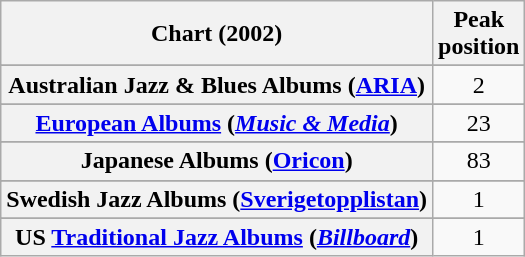<table class="wikitable sortable plainrowheaders" style="text-align:center">
<tr>
<th scope="col">Chart (2002)</th>
<th scope="col">Peak<br>position</th>
</tr>
<tr>
</tr>
<tr>
<th scope="row">Australian Jazz & Blues Albums (<a href='#'>ARIA</a>)</th>
<td>2</td>
</tr>
<tr>
</tr>
<tr>
</tr>
<tr>
</tr>
<tr>
</tr>
<tr>
</tr>
<tr>
<th scope="row"><a href='#'>European Albums</a> (<em><a href='#'>Music & Media</a></em>)</th>
<td>23</td>
</tr>
<tr>
</tr>
<tr>
</tr>
<tr>
</tr>
<tr>
<th scope="row">Japanese Albums (<a href='#'>Oricon</a>)</th>
<td>83</td>
</tr>
<tr>
</tr>
<tr>
</tr>
<tr>
</tr>
<tr>
</tr>
<tr>
</tr>
<tr>
</tr>
<tr>
<th scope="row">Swedish Jazz Albums (<a href='#'>Sverigetopplistan</a>)</th>
<td>1</td>
</tr>
<tr>
</tr>
<tr>
</tr>
<tr>
</tr>
<tr>
</tr>
<tr>
</tr>
<tr>
<th scope="row">US <a href='#'>Traditional Jazz Albums</a> (<em><a href='#'>Billboard</a></em>)</th>
<td>1</td>
</tr>
</table>
